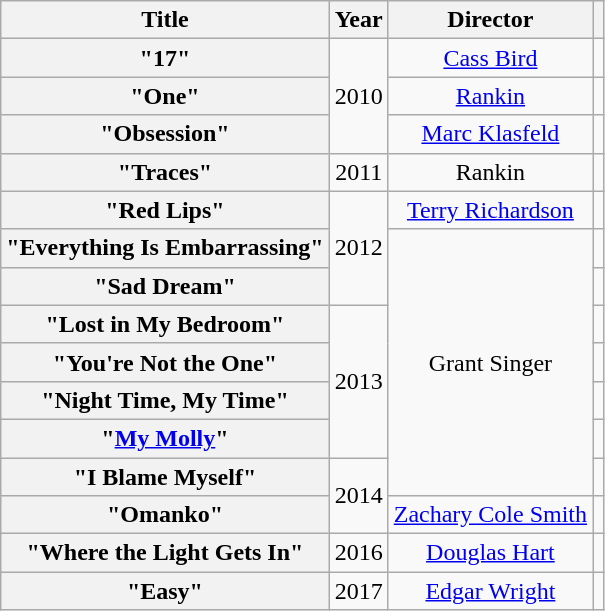<table class="wikitable plainrowheaders" style="text-align:center;">
<tr>
<th scope="col">Title</th>
<th scope="col">Year</th>
<th scope="col">Director</th>
<th scope="col"></th>
</tr>
<tr>
<th scope="row">"17"</th>
<td rowspan="3">2010</td>
<td><a href='#'>Cass Bird</a></td>
<td></td>
</tr>
<tr>
<th scope="row">"One"</th>
<td><a href='#'>Rankin</a></td>
<td></td>
</tr>
<tr>
<th scope="row">"Obsession"</th>
<td><a href='#'>Marc Klasfeld</a></td>
<td></td>
</tr>
<tr>
<th scope="row">"Traces"</th>
<td>2011</td>
<td>Rankin</td>
<td></td>
</tr>
<tr>
<th scope="row">"Red Lips"</th>
<td rowspan="3">2012</td>
<td><a href='#'>Terry Richardson</a></td>
<td></td>
</tr>
<tr>
<th scope="row">"Everything Is Embarrassing"</th>
<td rowspan="7">Grant Singer</td>
<td></td>
</tr>
<tr>
<th scope="row">"Sad Dream"</th>
<td></td>
</tr>
<tr>
<th scope="row">"Lost in My Bedroom"</th>
<td rowspan="4">2013</td>
<td></td>
</tr>
<tr>
<th scope="row">"You're Not the One"</th>
<td></td>
</tr>
<tr>
<th scope="row">"Night Time, My Time"</th>
<td></td>
</tr>
<tr>
<th scope="row">"<a href='#'>My Molly</a>"<br></th>
<td></td>
</tr>
<tr>
<th scope="row">"I Blame Myself"</th>
<td rowspan="2">2014</td>
<td></td>
</tr>
<tr>
<th scope="row">"Omanko"</th>
<td><a href='#'>Zachary Cole Smith</a></td>
<td></td>
</tr>
<tr>
<th scope="row">"Where the Light Gets In"<br></th>
<td>2016</td>
<td><a href='#'>Douglas Hart</a></td>
<td></td>
</tr>
<tr>
<th scope="row">"Easy"</th>
<td>2017</td>
<td><a href='#'>Edgar Wright</a></td>
<td></td>
</tr>
</table>
